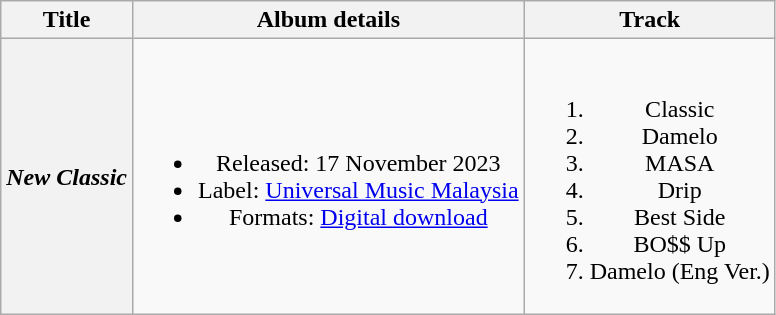<table class="wikitable plainrowheaders" style="text-align:center;">
<tr>
<th>Title</th>
<th>Album details</th>
<th>Track</th>
</tr>
<tr>
<th scope="row"><em>New Classic</em></th>
<td><br><ul><li>Released: 17 November 2023</li><li>Label: <a href='#'>Universal Music Malaysia</a></li><li>Formats: <a href='#'>Digital download</a></li></ul></td>
<td><br><ol><li>Classic</li><li>Damelo</li><li>MASA</li><li>Drip</li><li>Best Side</li><li>BO$$ Up</li><li>Damelo (Eng Ver.)</li></ol></td>
</tr>
</table>
